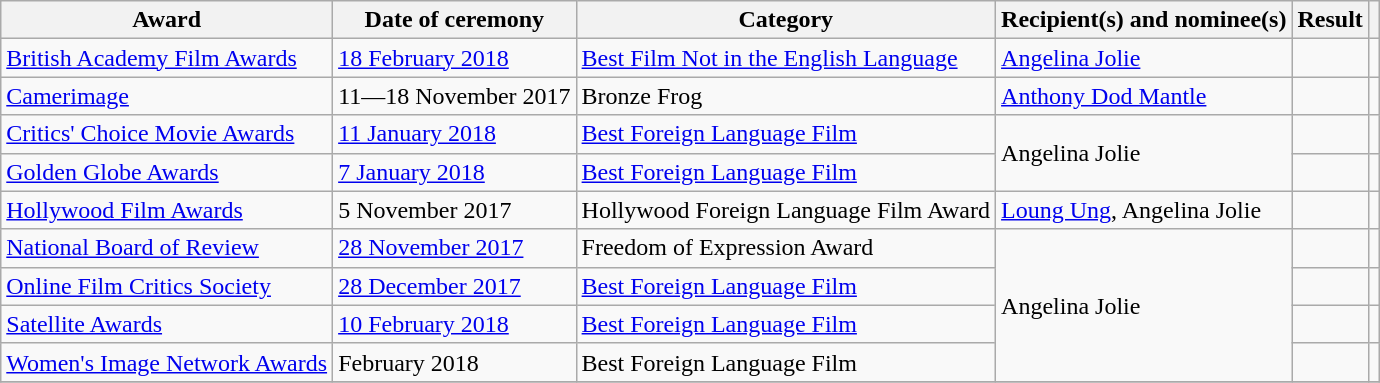<table class="wikitable plainrowheaders sortable">
<tr>
<th scope="col">Award</th>
<th scope="col">Date of ceremony</th>
<th scope="col">Category</th>
<th scope="col">Recipient(s) and nominee(s)</th>
<th scope="col">Result</th>
<th scope="col" class="unsortable"></th>
</tr>
<tr>
<td><a href='#'>British Academy Film Awards</a></td>
<td><a href='#'>18 February 2018</a></td>
<td><a href='#'>Best Film Not in the English Language</a></td>
<td><a href='#'>Angelina Jolie</a></td>
<td></td>
<td style="text-align:center;"></td>
</tr>
<tr>
<td rowspan="1"><a href='#'>Camerimage</a></td>
<td rowspan="1">11—18 November 2017</td>
<td>Bronze Frog</td>
<td><a href='#'>Anthony Dod Mantle</a></td>
<td></td>
<td style="text-align:center;"></td>
</tr>
<tr>
<td><a href='#'>Critics' Choice Movie Awards</a></td>
<td><a href='#'>11 January 2018</a></td>
<td><a href='#'>Best Foreign Language Film</a></td>
<td rowspan=2>Angelina Jolie</td>
<td></td>
<td style="text-align:center;"></td>
</tr>
<tr>
<td><a href='#'>Golden Globe Awards</a></td>
<td><a href='#'>7 January 2018</a></td>
<td><a href='#'>Best Foreign Language Film</a></td>
<td></td>
<td rowspan="1" style="text-align:center;"></td>
</tr>
<tr>
<td rowspan=1><a href='#'>Hollywood Film Awards</a></td>
<td rowspan=1>5 November 2017</td>
<td>Hollywood Foreign Language Film Award</td>
<td><a href='#'>Loung Ung</a>, Angelina Jolie</td>
<td></td>
<td rowspan="1" style="text-align:center;"></td>
</tr>
<tr>
<td rowspan="1"><a href='#'>National Board of Review</a></td>
<td rowspan="1"><a href='#'>28 November 2017</a></td>
<td>Freedom of Expression Award</td>
<td rowspan="4">Angelina Jolie</td>
<td></td>
<td style="text-align:center;"></td>
</tr>
<tr>
<td rowspan="1"><a href='#'>Online Film Critics Society</a></td>
<td rowspan="1"><a href='#'>28 December 2017</a></td>
<td><a href='#'>Best Foreign Language Film</a></td>
<td></td>
<td rowspan="1" style="text-align:center;"></td>
</tr>
<tr>
<td><a href='#'>Satellite Awards</a></td>
<td><a href='#'>10 February 2018</a></td>
<td><a href='#'>Best Foreign Language Film</a></td>
<td></td>
<td style="text-align:center;"></td>
</tr>
<tr>
<td rowspan="1"><a href='#'>Women's Image Network Awards</a></td>
<td rowspan="1">February 2018</td>
<td>Best Foreign Language Film</td>
<td></td>
<td rowspan="1" style="text-align:center;"></td>
</tr>
<tr>
</tr>
</table>
